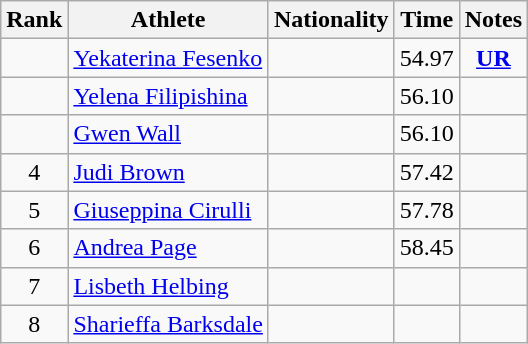<table class="wikitable sortable" style="text-align:center">
<tr>
<th>Rank</th>
<th>Athlete</th>
<th>Nationality</th>
<th>Time</th>
<th>Notes</th>
</tr>
<tr>
<td></td>
<td align=left><a href='#'>Yekaterina Fesenko</a></td>
<td align=left></td>
<td>54.97</td>
<td><strong><a href='#'>UR</a></strong></td>
</tr>
<tr>
<td></td>
<td align=left><a href='#'>Yelena Filipishina</a></td>
<td align=left></td>
<td>56.10</td>
<td></td>
</tr>
<tr>
<td></td>
<td align=left><a href='#'>Gwen Wall</a></td>
<td align=left></td>
<td>56.10</td>
<td></td>
</tr>
<tr>
<td>4</td>
<td align=left><a href='#'>Judi Brown</a></td>
<td align=left></td>
<td>57.42</td>
<td></td>
</tr>
<tr>
<td>5</td>
<td align=left><a href='#'>Giuseppina Cirulli</a></td>
<td align=left></td>
<td>57.78</td>
<td></td>
</tr>
<tr>
<td>6</td>
<td align=left><a href='#'>Andrea Page</a></td>
<td align=left></td>
<td>58.45</td>
<td></td>
</tr>
<tr>
<td>7</td>
<td align=left><a href='#'>Lisbeth Helbing</a></td>
<td align=left></td>
<td></td>
<td></td>
</tr>
<tr>
<td>8</td>
<td align=left><a href='#'>Sharieffa Barksdale</a></td>
<td align=left></td>
<td></td>
<td></td>
</tr>
</table>
